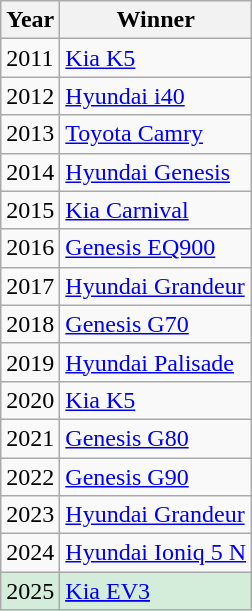<table class="wikitable sortable">
<tr>
<th>Year</th>
<th>Winner</th>
</tr>
<tr>
<td>2011</td>
<td><a href='#'>Kia K5</a></td>
</tr>
<tr>
<td>2012</td>
<td><a href='#'>Hyundai i40</a></td>
</tr>
<tr>
<td>2013</td>
<td><a href='#'>Toyota Camry</a></td>
</tr>
<tr>
<td>2014</td>
<td><a href='#'>Hyundai Genesis</a></td>
</tr>
<tr>
<td>2015</td>
<td><a href='#'>Kia Carnival</a></td>
</tr>
<tr>
<td>2016</td>
<td><a href='#'>Genesis EQ900</a></td>
</tr>
<tr>
<td>2017</td>
<td><a href='#'>Hyundai Grandeur</a></td>
</tr>
<tr>
<td>2018</td>
<td><a href='#'>Genesis G70</a></td>
</tr>
<tr>
<td>2019</td>
<td><a href='#'>Hyundai Palisade</a></td>
</tr>
<tr>
<td>2020</td>
<td><a href='#'>Kia K5</a></td>
</tr>
<tr>
<td>2021</td>
<td><a href='#'>Genesis G80</a></td>
</tr>
<tr>
<td>2022</td>
<td><a href='#'>Genesis G90</a></td>
</tr>
<tr>
<td>2023</td>
<td><a href='#'>Hyundai Grandeur</a></td>
</tr>
<tr>
<td>2024</td>
<td><a href='#'>Hyundai Ioniq 5 N</a></td>
</tr>
<tr style="background:#d3edda">
<td>2025</td>
<td><u><a href='#'>Kia EV3</a></u></td>
</tr>
</table>
